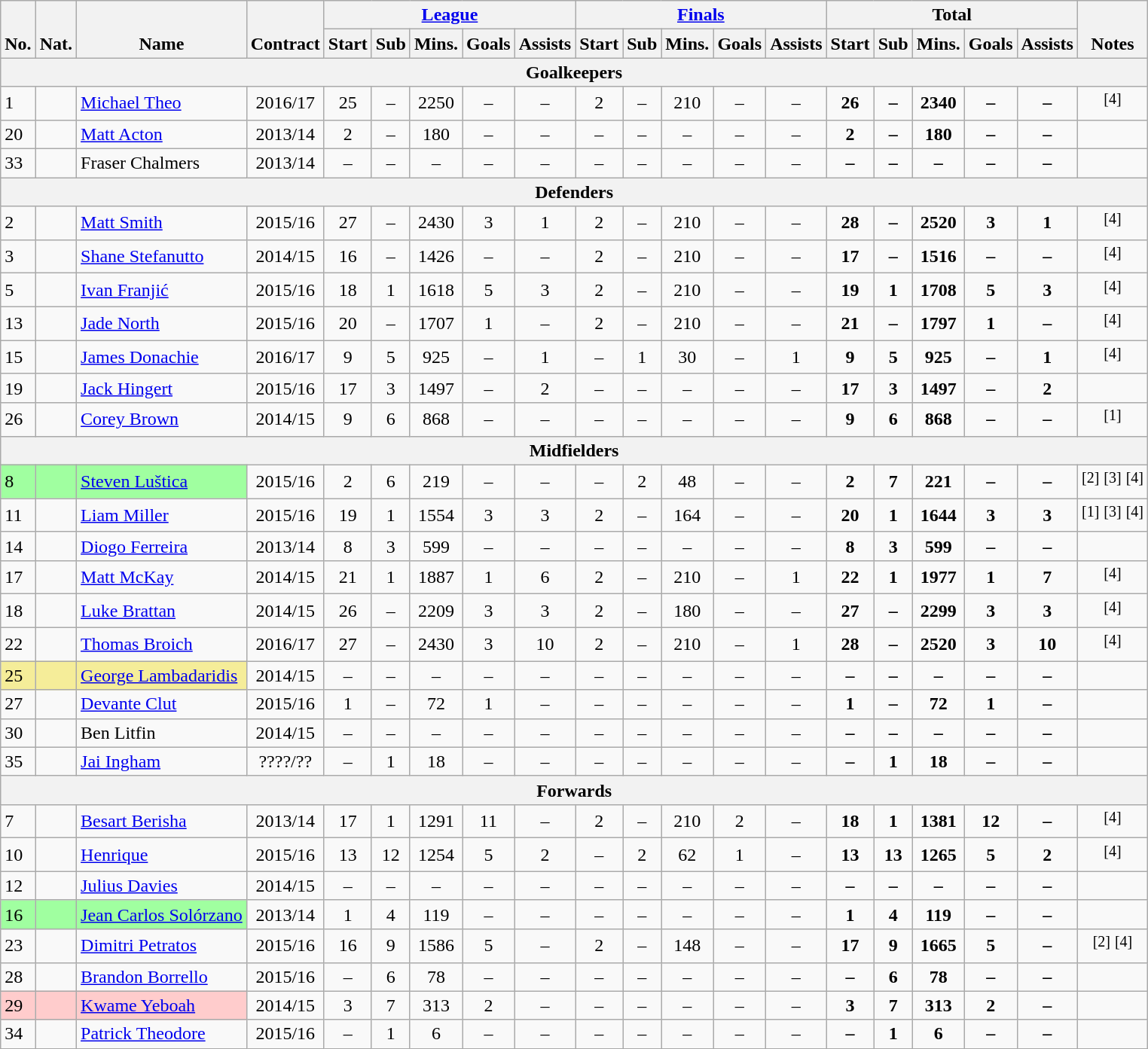<table class="wikitable" style="text-align:center">
<tr>
<th rowspan="2" style="vertical-align:bottom;">No.</th>
<th rowspan="2" style="vertical-align:bottom;">Nat.</th>
<th rowspan="2" style="vertical-align:bottom;">Name</th>
<th rowspan="2" style="vertical-align:bottom;">Contract</th>
<th colspan="5" style="width:85px;"><a href='#'>League</a></th>
<th colspan="5" style="width:85px;"><a href='#'>Finals</a></th>
<th colspan="5" style="width:85px;">Total</th>
<th rowspan="2" style="vertical-align:bottom;">Notes</th>
</tr>
<tr>
<th>Start</th>
<th>Sub</th>
<th>Mins.</th>
<th>Goals</th>
<th>Assists</th>
<th>Start</th>
<th>Sub</th>
<th>Mins.</th>
<th>Goals</th>
<th>Assists</th>
<th>Start</th>
<th>Sub</th>
<th>Mins.</th>
<th>Goals</th>
<th>Assists</th>
</tr>
<tr>
<th colspan=20>Goalkeepers</th>
</tr>
<tr>
<td align="left">1</td>
<td align="left"></td>
<td align="left"><a href='#'>Michael Theo</a></td>
<td>2016/17</td>
<td>25</td>
<td>–</td>
<td>2250</td>
<td>–</td>
<td>–</td>
<td>2</td>
<td>–</td>
<td>210</td>
<td>–</td>
<td>–</td>
<td><strong>26</strong></td>
<td><strong>–</strong></td>
<td><strong>2340</strong></td>
<td><strong>–</strong></td>
<td><strong>–</strong></td>
<td><sup>[4]</sup></td>
</tr>
<tr>
<td align="left">20</td>
<td align="left"></td>
<td align="left"><a href='#'>Matt Acton</a></td>
<td>2013/14</td>
<td>2</td>
<td>–</td>
<td>180</td>
<td>–</td>
<td>–</td>
<td>–</td>
<td>–</td>
<td>–</td>
<td>–</td>
<td>–</td>
<td><strong>2</strong></td>
<td><strong>–</strong></td>
<td><strong>180</strong></td>
<td><strong>–</strong></td>
<td><strong>–</strong></td>
<td></td>
</tr>
<tr>
<td align="left">33</td>
<td align="left"></td>
<td align="left">Fraser Chalmers</td>
<td>2013/14</td>
<td>–</td>
<td>–</td>
<td>–</td>
<td>–</td>
<td>–</td>
<td>–</td>
<td>–</td>
<td>–</td>
<td>–</td>
<td>–</td>
<td><strong>–</strong></td>
<td><strong>–</strong></td>
<td><strong>–</strong></td>
<td><strong>–</strong></td>
<td><strong>–</strong></td>
<td></td>
</tr>
<tr>
<th colspan=20>Defenders</th>
</tr>
<tr>
<td align="left">2</td>
<td align="left"></td>
<td align="left"><a href='#'>Matt Smith</a></td>
<td>2015/16</td>
<td>27</td>
<td>–</td>
<td>2430</td>
<td>3</td>
<td>1</td>
<td>2</td>
<td>–</td>
<td>210</td>
<td>–</td>
<td>–</td>
<td><strong>28</strong></td>
<td><strong>–</strong></td>
<td><strong>2520</strong></td>
<td><strong>3</strong></td>
<td><strong>1</strong></td>
<td><sup>[4]</sup></td>
</tr>
<tr>
<td align="left">3</td>
<td align="left"></td>
<td align="left"><a href='#'>Shane Stefanutto</a></td>
<td>2014/15</td>
<td>16</td>
<td>–</td>
<td>1426</td>
<td>–</td>
<td>–</td>
<td>2</td>
<td>–</td>
<td>210</td>
<td>–</td>
<td>–</td>
<td><strong>17</strong></td>
<td><strong>–</strong></td>
<td><strong>1516</strong></td>
<td><strong>–</strong></td>
<td><strong>–</strong></td>
<td><sup>[4]</sup></td>
</tr>
<tr>
<td align="left">5</td>
<td align="left"></td>
<td align="left"><a href='#'>Ivan Franjić</a></td>
<td>2015/16</td>
<td>18</td>
<td>1</td>
<td>1618</td>
<td>5</td>
<td>3</td>
<td>2</td>
<td>–</td>
<td>210</td>
<td>–</td>
<td>–</td>
<td><strong>19</strong></td>
<td><strong>1</strong></td>
<td><strong>1708</strong></td>
<td><strong>5</strong></td>
<td><strong>3</strong></td>
<td><sup>[4]</sup></td>
</tr>
<tr>
<td align="left">13</td>
<td align="left"></td>
<td align="left"><a href='#'>Jade North</a></td>
<td>2015/16</td>
<td>20</td>
<td>–</td>
<td>1707</td>
<td>1</td>
<td>–</td>
<td>2</td>
<td>–</td>
<td>210</td>
<td>–</td>
<td>–</td>
<td><strong>21</strong></td>
<td><strong>–</strong></td>
<td><strong>1797</strong></td>
<td><strong>1</strong></td>
<td><strong>–</strong></td>
<td><sup>[4]</sup></td>
</tr>
<tr>
<td align="left">15</td>
<td align="left"></td>
<td align="left"><a href='#'>James Donachie</a></td>
<td>2016/17</td>
<td>9</td>
<td>5</td>
<td>925</td>
<td>–</td>
<td>1</td>
<td>–</td>
<td>1</td>
<td>30</td>
<td>–</td>
<td>1</td>
<td><strong>9</strong></td>
<td><strong>5</strong></td>
<td><strong>925</strong></td>
<td><strong>–</strong></td>
<td><strong>1</strong></td>
<td><sup>[4]</sup></td>
</tr>
<tr>
<td align="left">19</td>
<td align="left"></td>
<td align="left"><a href='#'>Jack Hingert</a></td>
<td>2015/16</td>
<td>17</td>
<td>3</td>
<td>1497</td>
<td>–</td>
<td>2</td>
<td>–</td>
<td>–</td>
<td>–</td>
<td>–</td>
<td>–</td>
<td><strong>17</strong></td>
<td><strong>3</strong></td>
<td><strong>1497</strong></td>
<td><strong>–</strong></td>
<td><strong>2</strong></td>
<td></td>
</tr>
<tr>
<td align="left">26</td>
<td align="left"></td>
<td align="left"><a href='#'>Corey Brown</a></td>
<td>2014/15</td>
<td>9</td>
<td>6</td>
<td>868</td>
<td>–</td>
<td>–</td>
<td>–</td>
<td>–</td>
<td>–</td>
<td>–</td>
<td>–</td>
<td><strong>9</strong></td>
<td><strong>6</strong></td>
<td><strong>868</strong></td>
<td><strong>–</strong></td>
<td><strong>–</strong></td>
<td><sup>[1]</sup></td>
</tr>
<tr>
<th colspan=20>Midfielders</th>
</tr>
<tr>
<td align="left" style="background:#a0ffa0;">8</td>
<td align="left" style="background:#a0ffa0;"></td>
<td align="left" style="background:#a0ffa0;"><a href='#'>Steven Luštica</a></td>
<td>2015/16</td>
<td>2</td>
<td>6</td>
<td>219</td>
<td>–</td>
<td>–</td>
<td>–</td>
<td>2</td>
<td>48</td>
<td>–</td>
<td>–</td>
<td><strong>2</strong></td>
<td><strong>7</strong></td>
<td><strong>221</strong></td>
<td><strong>–</strong></td>
<td><strong>–</strong></td>
<td><sup>[2]</sup>  <sup>[3]</sup>  <sup>[4]</sup></td>
</tr>
<tr>
<td align="left">11</td>
<td align="left"></td>
<td align="left"><a href='#'>Liam Miller</a></td>
<td>2015/16</td>
<td>19</td>
<td>1</td>
<td>1554</td>
<td>3</td>
<td>3</td>
<td>2</td>
<td>–</td>
<td>164</td>
<td>–</td>
<td>–</td>
<td><strong>20</strong></td>
<td><strong>1</strong></td>
<td><strong>1644</strong></td>
<td><strong>3</strong></td>
<td><strong>3</strong></td>
<td><sup>[1]</sup>  <sup>[3]</sup>  <sup>[4]</sup></td>
</tr>
<tr>
<td align="left">14</td>
<td align="left"></td>
<td align="left"><a href='#'>Diogo Ferreira</a></td>
<td>2013/14</td>
<td>8</td>
<td>3</td>
<td>599</td>
<td>–</td>
<td>–</td>
<td>–</td>
<td>–</td>
<td>–</td>
<td>–</td>
<td>–</td>
<td><strong>8</strong></td>
<td><strong>3</strong></td>
<td><strong>599</strong></td>
<td><strong>–</strong></td>
<td><strong>–</strong></td>
<td></td>
</tr>
<tr>
<td align="left">17</td>
<td align="left"></td>
<td align="left"><a href='#'>Matt McKay</a></td>
<td>2014/15</td>
<td>21</td>
<td>1</td>
<td>1887</td>
<td>1</td>
<td>6</td>
<td>2</td>
<td>–</td>
<td>210</td>
<td>–</td>
<td>1</td>
<td><strong>22</strong></td>
<td><strong>1</strong></td>
<td><strong>1977</strong></td>
<td><strong>1</strong></td>
<td><strong>7</strong></td>
<td><sup>[4]</sup></td>
</tr>
<tr>
<td align="left">18</td>
<td align="left"></td>
<td align="left"><a href='#'>Luke Brattan</a></td>
<td>2014/15</td>
<td>26</td>
<td>–</td>
<td>2209</td>
<td>3</td>
<td>3</td>
<td>2</td>
<td>–</td>
<td>180</td>
<td>–</td>
<td>–</td>
<td><strong>27</strong></td>
<td><strong>–</strong></td>
<td><strong>2299</strong></td>
<td><strong>3</strong></td>
<td><strong>3</strong></td>
<td><sup>[4]</sup></td>
</tr>
<tr>
<td align="left">22</td>
<td align="left"></td>
<td align="left"><a href='#'>Thomas Broich</a></td>
<td>2016/17</td>
<td>27</td>
<td>–</td>
<td>2430</td>
<td>3</td>
<td>10</td>
<td>2</td>
<td>–</td>
<td>210</td>
<td>–</td>
<td>1</td>
<td><strong>28</strong></td>
<td><strong>–</strong></td>
<td><strong>2520</strong></td>
<td><strong>3</strong></td>
<td><strong>10</strong></td>
<td><sup>[4]</sup></td>
</tr>
<tr>
<td align="left" style="background:#f5ed99;">25</td>
<td align="left" style="background:#f5ed99;"></td>
<td align="left" style="background:#f5ed99;"><a href='#'>George Lambadaridis</a></td>
<td>2014/15</td>
<td>–</td>
<td>–</td>
<td>–</td>
<td>–</td>
<td>–</td>
<td>–</td>
<td>–</td>
<td>–</td>
<td>–</td>
<td>–</td>
<td><strong>–</strong></td>
<td><strong>–</strong></td>
<td><strong>–</strong></td>
<td><strong>–</strong></td>
<td><strong>–</strong></td>
<td></td>
</tr>
<tr>
<td align="left">27</td>
<td align="left"></td>
<td align="left"><a href='#'>Devante Clut</a></td>
<td>2015/16</td>
<td>1</td>
<td>–</td>
<td>72</td>
<td>1</td>
<td>–</td>
<td>–</td>
<td>–</td>
<td>–</td>
<td>–</td>
<td>–</td>
<td><strong>1</strong></td>
<td><strong>–</strong></td>
<td><strong>72</strong></td>
<td><strong>1</strong></td>
<td><strong>–</strong></td>
<td></td>
</tr>
<tr>
<td align="left">30</td>
<td align="left"></td>
<td align="left">Ben Litfin</td>
<td>2014/15</td>
<td>–</td>
<td>–</td>
<td>–</td>
<td>–</td>
<td>–</td>
<td>–</td>
<td>–</td>
<td>–</td>
<td>–</td>
<td>–</td>
<td><strong>–</strong></td>
<td><strong>–</strong></td>
<td><strong>–</strong></td>
<td><strong>–</strong></td>
<td><strong>–</strong></td>
<td></td>
</tr>
<tr>
<td align="left">35</td>
<td align="left"></td>
<td align="left"><a href='#'>Jai Ingham</a></td>
<td>????/??</td>
<td>–</td>
<td>1</td>
<td>18</td>
<td>–</td>
<td>–</td>
<td>–</td>
<td>–</td>
<td>–</td>
<td>–</td>
<td>–</td>
<td><strong>–</strong></td>
<td><strong>1</strong></td>
<td><strong>18</strong></td>
<td><strong>–</strong></td>
<td><strong>–</strong></td>
<td></td>
</tr>
<tr>
<th colspan=20>Forwards</th>
</tr>
<tr>
<td align="left">7</td>
<td align="left"></td>
<td align="left"><a href='#'>Besart Berisha</a></td>
<td>2013/14</td>
<td>17</td>
<td>1</td>
<td>1291</td>
<td>11</td>
<td>–</td>
<td>2</td>
<td>–</td>
<td>210</td>
<td>2</td>
<td>–</td>
<td><strong>18</strong></td>
<td><strong>1</strong></td>
<td><strong>1381</strong></td>
<td><strong>12</strong></td>
<td><strong>–</strong></td>
<td><sup>[4]</sup></td>
</tr>
<tr>
<td align="left">10</td>
<td align="left"></td>
<td align="left"><a href='#'>Henrique</a></td>
<td>2015/16</td>
<td>13</td>
<td>12</td>
<td>1254</td>
<td>5</td>
<td>2</td>
<td>–</td>
<td>2</td>
<td>62</td>
<td>1</td>
<td>–</td>
<td><strong>13</strong></td>
<td><strong>13</strong></td>
<td><strong>1265</strong></td>
<td><strong>5</strong></td>
<td><strong>2</strong></td>
<td><sup>[4]</sup></td>
</tr>
<tr>
<td align="left">12</td>
<td align="left"></td>
<td align="left"><a href='#'>Julius Davies</a></td>
<td>2014/15</td>
<td>–</td>
<td>–</td>
<td>–</td>
<td>–</td>
<td>–</td>
<td>–</td>
<td>–</td>
<td>–</td>
<td>–</td>
<td>–</td>
<td><strong>–</strong></td>
<td><strong>–</strong></td>
<td><strong>–</strong></td>
<td><strong>–</strong></td>
<td><strong>–</strong></td>
<td></td>
</tr>
<tr>
<td align="left" style="background:#a0ffa0;">16</td>
<td align="left" style="background:#a0ffa0;"></td>
<td align="left" style="background:#a0ffa0;"><a href='#'>Jean Carlos Solórzano</a></td>
<td>2013/14</td>
<td>1</td>
<td>4</td>
<td>119</td>
<td>–</td>
<td>–</td>
<td>–</td>
<td>–</td>
<td>–</td>
<td>–</td>
<td>–</td>
<td><strong>1</strong></td>
<td><strong>4</strong></td>
<td><strong>119</strong></td>
<td><strong>–</strong></td>
<td><strong>–</strong></td>
<td></td>
</tr>
<tr>
<td align="left">23</td>
<td align="left"></td>
<td align="left"><a href='#'>Dimitri Petratos</a></td>
<td>2015/16</td>
<td>16</td>
<td>9</td>
<td>1586</td>
<td>5</td>
<td>–</td>
<td>2</td>
<td>–</td>
<td>148</td>
<td>–</td>
<td>–</td>
<td><strong>17</strong></td>
<td><strong>9</strong></td>
<td><strong>1665</strong></td>
<td><strong>5</strong></td>
<td><strong>–</strong></td>
<td><sup>[2]</sup>  <sup>[4]</sup></td>
</tr>
<tr>
<td align="left">28</td>
<td align="left"></td>
<td align="left"><a href='#'>Brandon Borrello</a></td>
<td>2015/16</td>
<td>–</td>
<td>6</td>
<td>78</td>
<td>–</td>
<td>–</td>
<td>–</td>
<td>–</td>
<td>–</td>
<td>–</td>
<td>–</td>
<td><strong>–</strong></td>
<td><strong>6</strong></td>
<td><strong>78</strong></td>
<td><strong>–</strong></td>
<td><strong>–</strong></td>
<td></td>
</tr>
<tr>
<td align="left" style="background:#FFCCCC;">29</td>
<td align="left" style="background:#FFCCCC;"></td>
<td align="left" style="background:#FFCCCC;"><a href='#'>Kwame Yeboah</a></td>
<td>2014/15</td>
<td>3</td>
<td>7</td>
<td>313</td>
<td>2</td>
<td>–</td>
<td>–</td>
<td>–</td>
<td>–</td>
<td>–</td>
<td>–</td>
<td><strong>3</strong></td>
<td><strong>7</strong></td>
<td><strong>313</strong></td>
<td><strong>2</strong></td>
<td><strong>–</strong></td>
<td></td>
</tr>
<tr>
<td align="left">34</td>
<td align="left"></td>
<td align="left"><a href='#'>Patrick Theodore</a></td>
<td>2015/16</td>
<td>–</td>
<td>1</td>
<td>6</td>
<td>–</td>
<td>–</td>
<td>–</td>
<td>–</td>
<td>–</td>
<td>–</td>
<td>–</td>
<td><strong>–</strong></td>
<td><strong>1</strong></td>
<td><strong>6</strong></td>
<td><strong>–</strong></td>
<td><strong>–</strong></td>
<td></td>
</tr>
</table>
